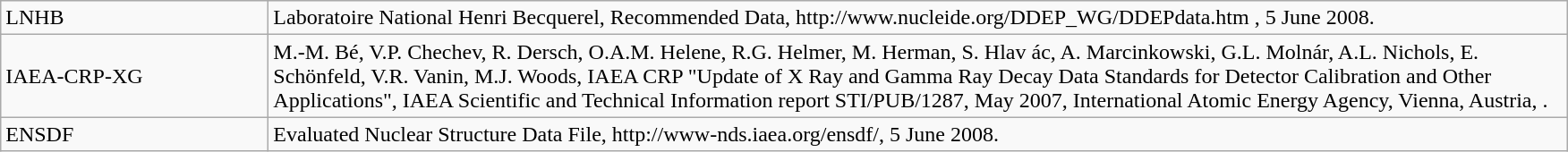<table class="wikitable">
<tr>
<td>LNHB</td>
<td>Laboratoire National Henri Becquerel, Recommended Data, http://www.nucleide.org/DDEP_WG/DDEPdata.htm , 5 June 2008.</td>
</tr>
<tr>
<td style="width: 12em;">IAEA-CRP-XG</td>
<td style="width: 60em;">M.-M. Bé, V.P. Chechev, R. Dersch, O.A.M. Helene, R.G. Helmer, M. Herman, S. Hlav ác, A. Marcinkowski, G.L. Molnár, A.L. Nichols, E. Schönfeld, V.R. Vanin, M.J. Woods, IAEA CRP "Update of X Ray and Gamma Ray Decay Data Standards for Detector Calibration and Other Applications", IAEA Scientific and Technical Information report STI/PUB/1287, May 2007, International Atomic Energy Agency, Vienna, Austria, .</td>
</tr>
<tr>
<td>ENSDF</td>
<td>Evaluated Nuclear Structure Data File, http://www-nds.iaea.org/ensdf/, 5 June 2008.</td>
</tr>
</table>
